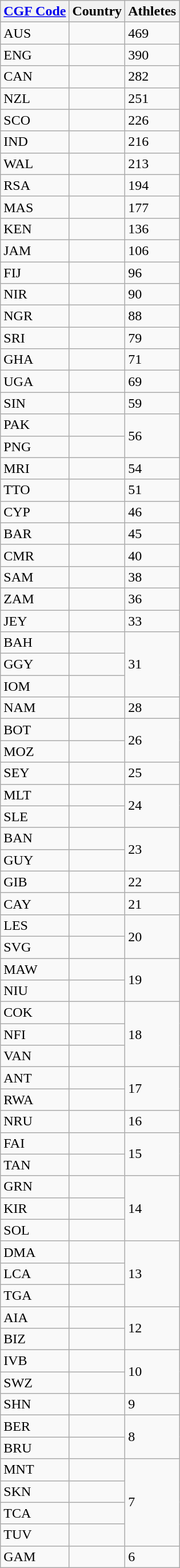<table class="wikitable collapsible collapsed sortable" style="border:90">
<tr>
<th><a href='#'>CGF Code</a></th>
<th>Country</th>
<th>Athletes</th>
</tr>
<tr>
<td>AUS</td>
<td></td>
<td>469</td>
</tr>
<tr>
<td>ENG</td>
<td></td>
<td>390</td>
</tr>
<tr>
<td>CAN</td>
<td></td>
<td>282</td>
</tr>
<tr>
<td>NZL</td>
<td></td>
<td>251</td>
</tr>
<tr>
<td>SCO</td>
<td></td>
<td>226</td>
</tr>
<tr>
<td>IND</td>
<td></td>
<td>216</td>
</tr>
<tr>
<td>WAL</td>
<td></td>
<td>213</td>
</tr>
<tr>
<td>RSA</td>
<td></td>
<td>194</td>
</tr>
<tr>
<td>MAS</td>
<td></td>
<td>177</td>
</tr>
<tr>
<td>KEN</td>
<td></td>
<td>136</td>
</tr>
<tr>
<td>JAM</td>
<td></td>
<td>106</td>
</tr>
<tr>
<td>FIJ</td>
<td></td>
<td>96</td>
</tr>
<tr>
<td>NIR</td>
<td></td>
<td>90</td>
</tr>
<tr>
<td>NGR</td>
<td></td>
<td>88</td>
</tr>
<tr>
<td>SRI</td>
<td></td>
<td>79</td>
</tr>
<tr>
<td>GHA</td>
<td></td>
<td>71</td>
</tr>
<tr>
<td>UGA</td>
<td></td>
<td>69</td>
</tr>
<tr>
<td>SIN</td>
<td></td>
<td>59</td>
</tr>
<tr>
<td>PAK</td>
<td></td>
<td rowspan=2>56</td>
</tr>
<tr>
<td>PNG</td>
<td></td>
</tr>
<tr>
<td>MRI</td>
<td></td>
<td>54</td>
</tr>
<tr>
<td>TTO</td>
<td></td>
<td>51</td>
</tr>
<tr>
<td>CYP</td>
<td></td>
<td>46</td>
</tr>
<tr>
<td>BAR</td>
<td></td>
<td>45</td>
</tr>
<tr>
<td>CMR</td>
<td></td>
<td>40</td>
</tr>
<tr>
<td>SAM</td>
<td></td>
<td>38</td>
</tr>
<tr>
<td>ZAM</td>
<td></td>
<td>36</td>
</tr>
<tr>
<td>JEY</td>
<td></td>
<td>33</td>
</tr>
<tr>
<td>BAH</td>
<td></td>
<td rowspan=3>31</td>
</tr>
<tr>
<td>GGY</td>
<td></td>
</tr>
<tr>
<td>IOM</td>
<td></td>
</tr>
<tr>
<td>NAM</td>
<td></td>
<td>28</td>
</tr>
<tr>
<td>BOT</td>
<td></td>
<td rowspan=2>26</td>
</tr>
<tr>
<td>MOZ</td>
<td></td>
</tr>
<tr>
<td>SEY</td>
<td></td>
<td>25</td>
</tr>
<tr>
<td>MLT</td>
<td></td>
<td rowspan=2>24</td>
</tr>
<tr>
<td>SLE</td>
<td></td>
</tr>
<tr>
<td>BAN</td>
<td></td>
<td rowspan=2>23</td>
</tr>
<tr>
<td>GUY</td>
<td></td>
</tr>
<tr>
<td>GIB</td>
<td></td>
<td>22</td>
</tr>
<tr>
<td>CAY</td>
<td></td>
<td>21</td>
</tr>
<tr>
<td>LES</td>
<td></td>
<td rowspan=2>20</td>
</tr>
<tr>
<td>SVG</td>
<td></td>
</tr>
<tr>
<td>MAW</td>
<td></td>
<td rowspan=2>19</td>
</tr>
<tr>
<td>NIU</td>
<td></td>
</tr>
<tr>
<td>COK</td>
<td></td>
<td rowspan=3>18</td>
</tr>
<tr>
<td>NFI</td>
<td></td>
</tr>
<tr>
<td>VAN</td>
<td></td>
</tr>
<tr>
<td>ANT</td>
<td></td>
<td rowspan=2>17</td>
</tr>
<tr>
<td>RWA</td>
<td></td>
</tr>
<tr>
<td>NRU</td>
<td></td>
<td>16</td>
</tr>
<tr>
<td>FAI</td>
<td></td>
<td rowspan=2>15</td>
</tr>
<tr>
<td>TAN</td>
<td></td>
</tr>
<tr>
<td>GRN</td>
<td></td>
<td rowspan=3>14</td>
</tr>
<tr>
<td>KIR</td>
<td></td>
</tr>
<tr>
<td>SOL</td>
<td></td>
</tr>
<tr>
<td>DMA</td>
<td></td>
<td rowspan=3>13</td>
</tr>
<tr>
<td>LCA</td>
<td></td>
</tr>
<tr>
<td>TGA</td>
<td></td>
</tr>
<tr>
<td>AIA</td>
<td></td>
<td rowspan=2>12</td>
</tr>
<tr>
<td>BIZ</td>
<td></td>
</tr>
<tr>
<td>IVB</td>
<td></td>
<td rowspan=2>10</td>
</tr>
<tr>
<td>SWZ</td>
<td></td>
</tr>
<tr>
<td>SHN</td>
<td></td>
<td>9</td>
</tr>
<tr>
<td>BER</td>
<td></td>
<td rowspan=2>8</td>
</tr>
<tr>
<td>BRU</td>
<td></td>
</tr>
<tr>
<td>MNT</td>
<td></td>
<td rowspan=4>7</td>
</tr>
<tr>
<td>SKN</td>
<td></td>
</tr>
<tr>
<td>TCA</td>
<td></td>
</tr>
<tr>
<td>TUV</td>
<td></td>
</tr>
<tr>
<td>GAM</td>
<td></td>
<td>6</td>
</tr>
</table>
